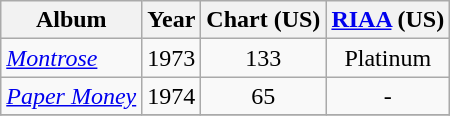<table class="wikitable" style="text-align:center;">
<tr>
<th>Album</th>
<th>Year</th>
<th>Chart (US)</th>
<th><a href='#'>RIAA</a> (US)</th>
</tr>
<tr>
<td align=left><em><a href='#'>Montrose</a></em></td>
<td>1973</td>
<td>133</td>
<td>Platinum</td>
</tr>
<tr>
<td align=left><em><a href='#'>Paper Money</a></em></td>
<td>1974</td>
<td>65</td>
<td>-</td>
</tr>
<tr>
</tr>
</table>
